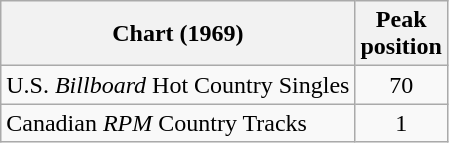<table class="wikitable">
<tr>
<th align="left">Chart (1969)</th>
<th align="center">Peak<br>position</th>
</tr>
<tr>
<td align="left">U.S. <em>Billboard</em> Hot Country Singles</td>
<td align="center">70</td>
</tr>
<tr>
<td align="left">Canadian <em>RPM</em> Country Tracks</td>
<td align="center">1</td>
</tr>
</table>
